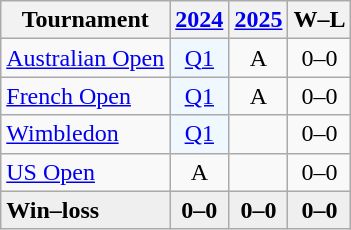<table class=wikitable style=text-align:center;>
<tr>
<th>Tournament</th>
<th><a href='#'>2024</a></th>
<th><a href='#'>2025</a></th>
<th>W–L</th>
</tr>
<tr>
<td align=left><a href='#'>Australian Open</a></td>
<td bgcolor=#f0f8ff><a href='#'>Q1</a></td>
<td>A</td>
<td>0–0</td>
</tr>
<tr>
<td align=left><a href='#'>French Open</a></td>
<td bgcolor=#f0f8ff><a href='#'>Q1</a></td>
<td>A</td>
<td>0–0</td>
</tr>
<tr>
<td align=left><a href='#'>Wimbledon</a></td>
<td bgcolor=f0f8ff><a href='#'>Q1</a></td>
<td></td>
<td>0–0</td>
</tr>
<tr>
<td align=left><a href='#'>US Open</a></td>
<td>A</td>
<td></td>
<td>0–0</td>
</tr>
<tr style="background:#efefef; font-weight:bold;">
<td style="text-align:left">Win–loss</td>
<td>0–0</td>
<td>0–0</td>
<td>0–0</td>
</tr>
</table>
